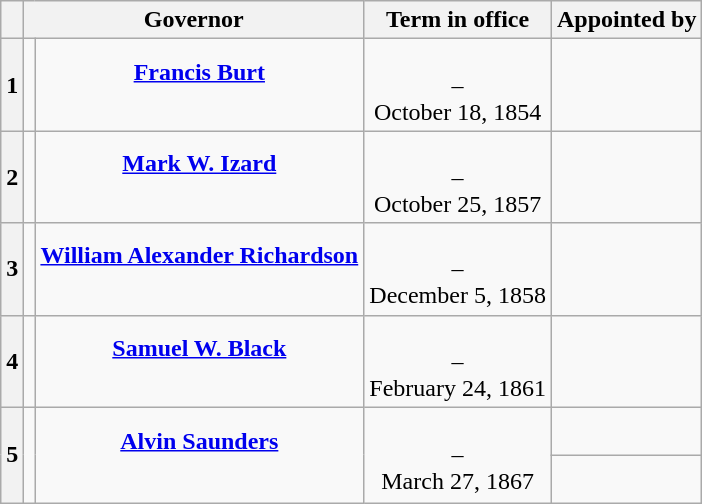<table class="wikitable sortable" style="text-align:center;">
<tr>
<th scope="col" data-sort-type="number"></th>
<th scope="colgroup" colspan="2">Governor</th>
<th scope="col">Term in office</th>
<th scope="col">Appointed by</th>
</tr>
<tr style="height:2em;">
<th scope="row">1</th>
<td data-sort-value="Burt, Francis"></td>
<td><strong><a href='#'>Francis Burt</a></strong><br><br></td>
<td><br>–<br>October 18, 1854<br></td>
<td></td>
</tr>
<tr style="height:2em;">
<th scope="row">2</th>
<td data-sort-value="Izard, Mark"></td>
<td><strong><a href='#'>Mark W. Izard</a></strong><br><br></td>
<td><br>–<br>October 25, 1857<br></td>
<td></td>
</tr>
<tr style="height:2em;">
<th scope="row">3</th>
<td data-sort-value="Richardson, William"></td>
<td><strong><a href='#'>William Alexander Richardson</a></strong><br><br></td>
<td><br>–<br>December 5, 1858<br></td>
<td></td>
</tr>
<tr style="height:2em;">
<th scope="row">4</th>
<td data-sort-value="Black, Samuel"></td>
<td><strong><a href='#'>Samuel W. Black</a></strong><br><br></td>
<td><br>–<br>February 24, 1861<br></td>
<td></td>
</tr>
<tr style="height:2em;">
<th rowspan="2" scope="rowgroup">5</th>
<td rowspan="2" data-sort-value="Saunders, Alvin"></td>
<td rowspan="2"><strong><a href='#'>Alvin Saunders</a></strong><br><br></td>
<td rowspan="2"><br>–<br>March 27, 1867<br></td>
<td></td>
</tr>
<tr style="height:2em;">
<td></td>
</tr>
</table>
